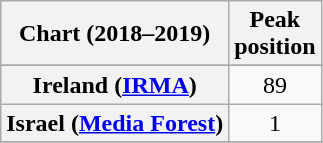<table class="wikitable sortable plainrowheaders" style="text-align:center">
<tr>
<th scope="col">Chart (2018–2019)</th>
<th scope="col">Peak<br>position</th>
</tr>
<tr>
</tr>
<tr>
</tr>
<tr>
<th scope="row">Ireland (<a href='#'>IRMA</a>)</th>
<td>89</td>
</tr>
<tr>
<th scope="row">Israel (<a href='#'>Media Forest</a>)</th>
<td>1</td>
</tr>
<tr>
</tr>
</table>
